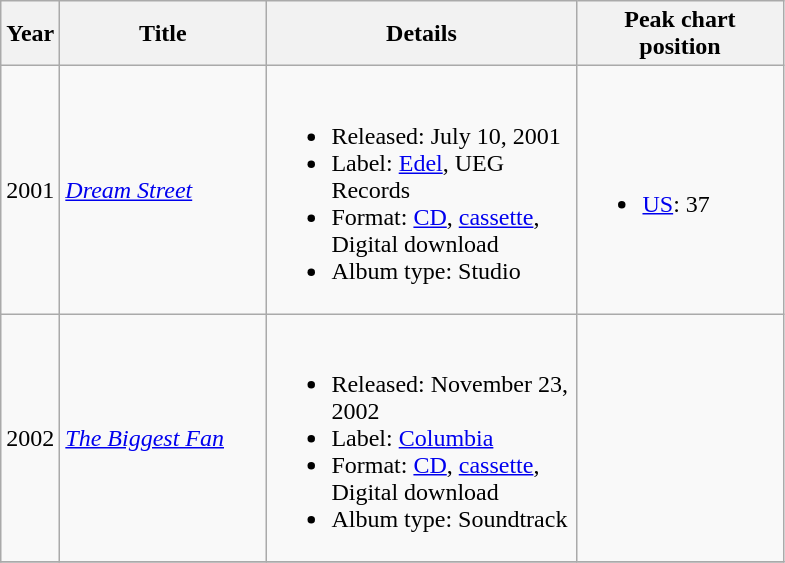<table class="wikitable">
<tr>
<th>Year</th>
<th style="width:130px;">Title</th>
<th style="width:200px;">Details</th>
<th style="width:130px;">Peak chart position</th>
</tr>
<tr>
<td>2001</td>
<td><em><a href='#'>Dream Street</a></em></td>
<td><br><ul><li>Released: July 10, 2001</li><li>Label: <a href='#'>Edel</a>, UEG Records</li><li>Format: <a href='#'>CD</a>, <a href='#'>cassette</a>, Digital download</li><li>Album type: Studio</li></ul></td>
<td><br><ul><li><a href='#'>US</a>: 37</li></ul></td>
</tr>
<tr>
<td>2002</td>
<td><em><a href='#'>The Biggest Fan</a></em></td>
<td><br><ul><li>Released: November 23, 2002</li><li>Label: <a href='#'>Columbia</a></li><li>Format: <a href='#'>CD</a>, <a href='#'>cassette</a>, Digital download</li><li>Album type: Soundtrack</li></ul></td>
<td></td>
</tr>
<tr>
</tr>
</table>
